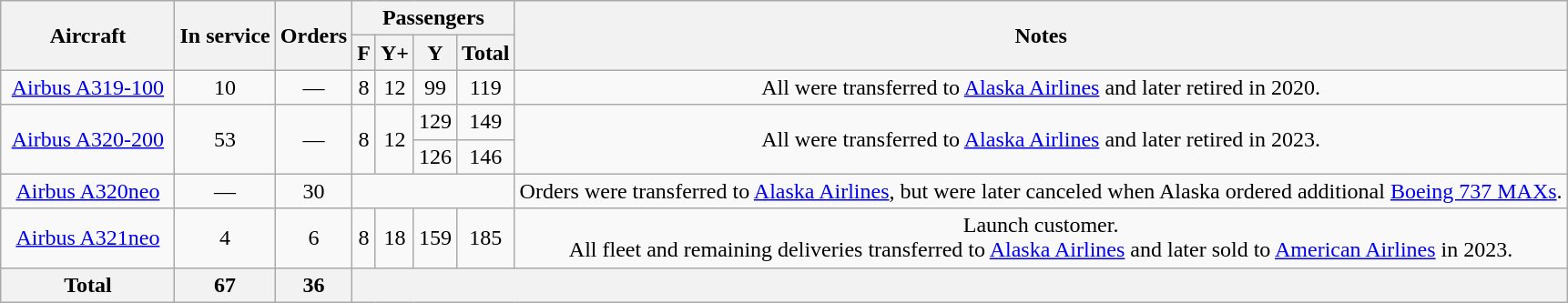<table class="wikitable" style="text-align:center;margin:auto;">
<tr>
<th rowspan="2" style="width:120px;">Aircraft</th>
<th rowspan="2">In service</th>
<th rowspan="2">Orders</th>
<th colspan="4">Passengers</th>
<th rowspan="2">Notes</th>
</tr>
<tr>
<th><abbr>F</abbr></th>
<th><abbr>Y+</abbr></th>
<th><abbr>Y</abbr></th>
<th>Total</th>
</tr>
<tr>
<td><a href='#'>Airbus A319-100</a></td>
<td>10</td>
<td>—</td>
<td>8</td>
<td>12</td>
<td>99</td>
<td>119</td>
<td>All were transferred to <a href='#'>Alaska Airlines</a> and later retired in 2020.</td>
</tr>
<tr>
<td rowspan="2"><a href='#'>Airbus A320-200</a></td>
<td rowspan="2">53</td>
<td rowspan="2">—</td>
<td rowspan="2">8</td>
<td rowspan="2">12</td>
<td>129</td>
<td>149</td>
<td rowspan="2">All were transferred to <a href='#'>Alaska Airlines</a> and later retired in 2023.</td>
</tr>
<tr>
<td>126</td>
<td>146</td>
</tr>
<tr>
<td><a href='#'>Airbus A320neo</a></td>
<td>—</td>
<td>30</td>
<td colspan="4" class="unsortable"><abbr></abbr></td>
<td>Orders were transferred to <a href='#'>Alaska Airlines</a>, but were later canceled when Alaska ordered additional <a href='#'>Boeing 737 MAXs</a>.</td>
</tr>
<tr>
<td><a href='#'>Airbus A321neo</a></td>
<td>4</td>
<td>6</td>
<td>8</td>
<td>18</td>
<td>159</td>
<td>185</td>
<td>Launch customer.<br>All fleet and remaining deliveries transferred to <a href='#'>Alaska Airlines</a> and later sold to <a href='#'>American Airlines</a> in 2023.</td>
</tr>
<tr>
<th>Total</th>
<th>67</th>
<th>36</th>
<th colspan="5"></th>
</tr>
</table>
